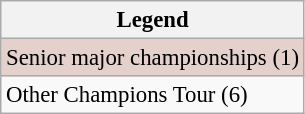<table class="wikitable" style="font-size:95%;">
<tr>
<th>Legend</th>
</tr>
<tr style="background:#e5d1cb;">
<td>Senior major championships (1)</td>
</tr>
<tr>
<td>Other Champions Tour (6)</td>
</tr>
</table>
